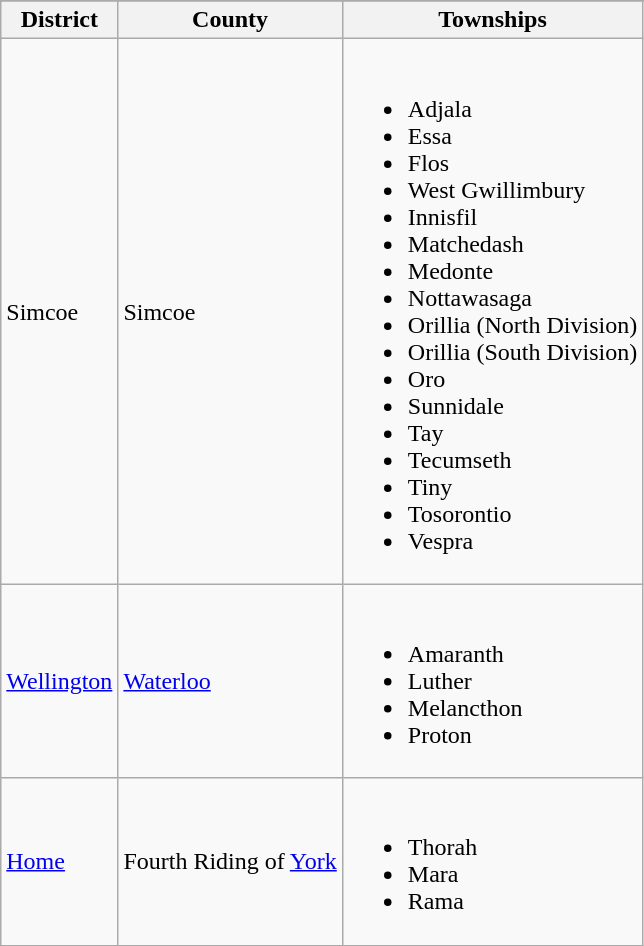<table class = "wikitable">
<tr>
</tr>
<tr>
<th>District</th>
<th>County</th>
<th>Townships</th>
</tr>
<tr>
<td>Simcoe</td>
<td>Simcoe</td>
<td><br><ul><li>Adjala</li><li>Essa</li><li>Flos</li><li>West Gwillimbury</li><li>Innisfil</li><li>Matchedash</li><li>Medonte</li><li>Nottawasaga</li><li>Orillia (North Division)</li><li>Orillia (South Division)</li><li>Oro</li><li>Sunnidale</li><li>Tay</li><li>Tecumseth</li><li>Tiny</li><li>Tosorontio</li><li>Vespra</li></ul></td>
</tr>
<tr>
<td><a href='#'>Wellington</a></td>
<td><a href='#'>Waterloo</a></td>
<td><br><ul><li>Amaranth</li><li>Luther</li><li>Melancthon</li><li>Proton</li></ul></td>
</tr>
<tr>
<td><a href='#'>Home</a></td>
<td>Fourth Riding of <a href='#'>York</a></td>
<td><br><ul><li>Thorah</li><li>Mara</li><li>Rama</li></ul></td>
</tr>
</table>
